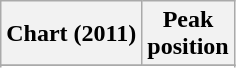<table class="wikitable sortable plainrowheaders">
<tr>
<th>Chart (2011)</th>
<th>Peak<br>position</th>
</tr>
<tr>
</tr>
<tr>
</tr>
<tr>
</tr>
</table>
